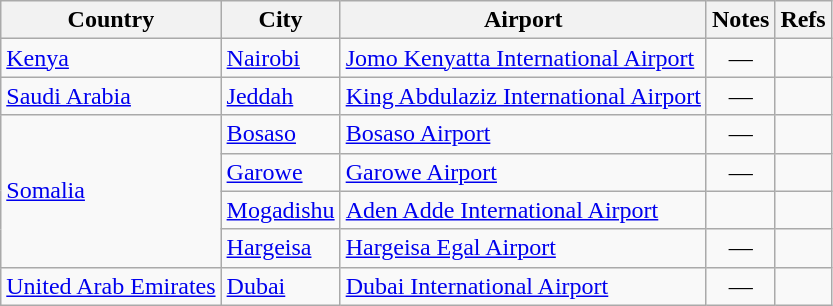<table class="sortable wikitable toccolours">
<tr>
<th>Country</th>
<th>City</th>
<th>Airport</th>
<th>Notes</th>
<th class="unsortable">Refs</th>
</tr>
<tr>
<td><a href='#'>Kenya</a></td>
<td><a href='#'>Nairobi</a></td>
<td><a href='#'>Jomo Kenyatta International Airport</a></td>
<td align="center">—</td>
<td align="center"></td>
</tr>
<tr>
<td><a href='#'>Saudi Arabia</a></td>
<td><a href='#'>Jeddah</a></td>
<td><a href='#'>King Abdulaziz International Airport</a></td>
<td align="center">—</td>
<td align="center"></td>
</tr>
<tr>
<td rowspan="4"><a href='#'>Somalia</a></td>
<td><a href='#'>Bosaso</a></td>
<td><a href='#'>Bosaso Airport</a></td>
<td align="center">—</td>
<td align="center"></td>
</tr>
<tr>
<td><a href='#'>Garowe</a></td>
<td><a href='#'>Garowe Airport</a></td>
<td align="center">—</td>
<td align="center"></td>
</tr>
<tr>
<td><a href='#'>Mogadishu</a></td>
<td><a href='#'>Aden Adde International Airport</a></td>
<td></td>
<td align="center"></td>
</tr>
<tr>
<td><a href='#'>Hargeisa</a></td>
<td><a href='#'>Hargeisa Egal Airport</a></td>
<td align="center">—</td>
<td align="center"></td>
</tr>
<tr>
<td><a href='#'>United Arab Emirates</a></td>
<td><a href='#'>Dubai</a></td>
<td><a href='#'>Dubai International Airport</a></td>
<td align="center">—</td>
<td align="center"></td>
</tr>
</table>
